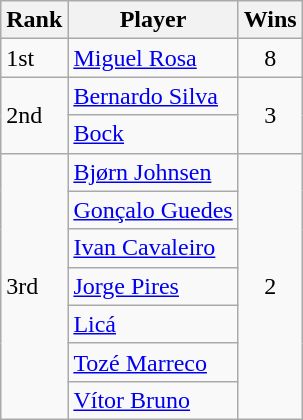<table class="wikitable">
<tr>
<th>Rank</th>
<th>Player</th>
<th>Wins</th>
</tr>
<tr>
<td rowspan="1" style="border-top:1px solid silver">1st</td>
<td><a href='#'>Miguel Rosa</a></td>
<td rowspan="1" style="text-align:center; border-top:1px solid silver">8</td>
</tr>
<tr>
<td rowspan="2" style="border-top:1px solid silver">2nd</td>
<td><a href='#'>Bernardo Silva</a></td>
<td rowspan="2" style="text-align:center; border-top:1px solid silver">3</td>
</tr>
<tr>
<td><a href='#'>Bock</a></td>
</tr>
<tr>
<td rowspan="8" style="border-top:1px solid silver">3rd</td>
<td><a href='#'>Bjørn Johnsen</a></td>
<td rowspan="8" style="text-align:center; border-top:1px solid silver">2</td>
</tr>
<tr>
<td><a href='#'>Gonçalo Guedes</a></td>
</tr>
<tr>
<td><a href='#'>Ivan Cavaleiro</a></td>
</tr>
<tr>
<td><a href='#'>Jorge Pires</a></td>
</tr>
<tr>
<td><a href='#'>Licá</a></td>
</tr>
<tr>
<td><a href='#'>Tozé Marreco</a></td>
</tr>
<tr>
<td><a href='#'>Vítor Bruno</a></td>
</tr>
</table>
